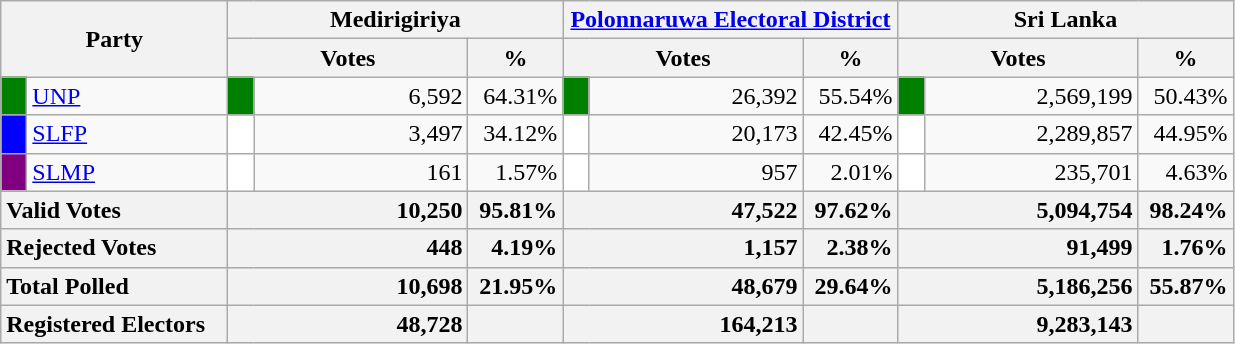<table class="wikitable">
<tr>
<th colspan="2" width="144px"rowspan="2">Party</th>
<th colspan="3" width="216px">Medirigiriya</th>
<th colspan="3" width="216px"><a href='#'>Polonnaruwa Electoral District</a></th>
<th colspan="3" width="216px">Sri Lanka</th>
</tr>
<tr>
<th colspan="2" width="144px">Votes</th>
<th>%</th>
<th colspan="2" width="144px">Votes</th>
<th>%</th>
<th colspan="2" width="144px">Votes</th>
<th>%</th>
</tr>
<tr>
<td style="background-color:green;" width="10px"></td>
<td style="text-align:left;"><a href='#'>UNP</a></td>
<td style="background-color:green;" width="10px"></td>
<td style="text-align:right;">6,592</td>
<td style="text-align:right;">64.31%</td>
<td style="background-color:green;" width="10px"></td>
<td style="text-align:right;">26,392</td>
<td style="text-align:right;">55.54%</td>
<td style="background-color:green;" width="10px"></td>
<td style="text-align:right;">2,569,199</td>
<td style="text-align:right;">50.43%</td>
</tr>
<tr>
<td style="background-color:blue;" width="10px"></td>
<td style="text-align:left;"><a href='#'>SLFP</a></td>
<td style="background-color:white;" width="10px"></td>
<td style="text-align:right;">3,497</td>
<td style="text-align:right;">34.12%</td>
<td style="background-color:white;" width="10px"></td>
<td style="text-align:right;">20,173</td>
<td style="text-align:right;">42.45%</td>
<td style="background-color:white;" width="10px"></td>
<td style="text-align:right;">2,289,857</td>
<td style="text-align:right;">44.95%</td>
</tr>
<tr>
<td style="background-color:purple;" width="10px"></td>
<td style="text-align:left;"><a href='#'>SLMP</a></td>
<td style="background-color:white;" width="10px"></td>
<td style="text-align:right;">161</td>
<td style="text-align:right;">1.57%</td>
<td style="background-color:white;" width="10px"></td>
<td style="text-align:right;">957</td>
<td style="text-align:right;">2.01%</td>
<td style="background-color:white;" width="10px"></td>
<td style="text-align:right;">235,701</td>
<td style="text-align:right;">4.63%</td>
</tr>
<tr>
<th colspan="2" width="144px"style="text-align:left;">Valid Votes</th>
<th style="text-align:right;"colspan="2" width="144px">10,250</th>
<th style="text-align:right;">95.81%</th>
<th style="text-align:right;"colspan="2" width="144px">47,522</th>
<th style="text-align:right;">97.62%</th>
<th style="text-align:right;"colspan="2" width="144px">5,094,754</th>
<th style="text-align:right;">98.24%</th>
</tr>
<tr>
<th colspan="2" width="144px"style="text-align:left;">Rejected Votes</th>
<th style="text-align:right;"colspan="2" width="144px">448</th>
<th style="text-align:right;">4.19%</th>
<th style="text-align:right;"colspan="2" width="144px">1,157</th>
<th style="text-align:right;">2.38%</th>
<th style="text-align:right;"colspan="2" width="144px">91,499</th>
<th style="text-align:right;">1.76%</th>
</tr>
<tr>
<th colspan="2" width="144px"style="text-align:left;">Total Polled</th>
<th style="text-align:right;"colspan="2" width="144px">10,698</th>
<th style="text-align:right;">21.95%</th>
<th style="text-align:right;"colspan="2" width="144px">48,679</th>
<th style="text-align:right;">29.64%</th>
<th style="text-align:right;"colspan="2" width="144px">5,186,256</th>
<th style="text-align:right;">55.87%</th>
</tr>
<tr>
<th colspan="2" width="144px"style="text-align:left;">Registered Electors</th>
<th style="text-align:right;"colspan="2" width="144px">48,728</th>
<th></th>
<th style="text-align:right;"colspan="2" width="144px">164,213</th>
<th></th>
<th style="text-align:right;"colspan="2" width="144px">9,283,143</th>
<th></th>
</tr>
</table>
